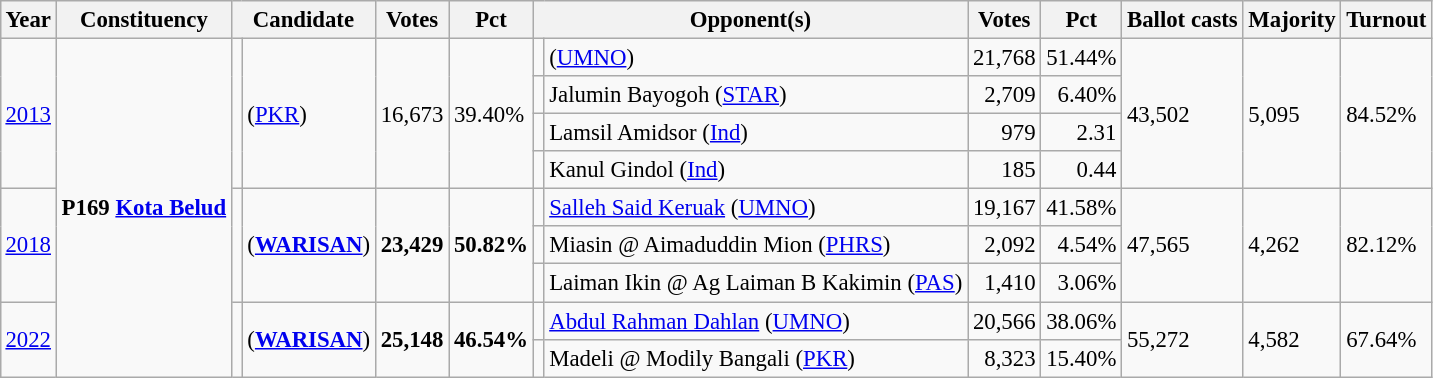<table class="wikitable" style="margin:0.5em ; font-size:95%">
<tr>
<th>Year</th>
<th>Constituency</th>
<th colspan=2>Candidate</th>
<th>Votes</th>
<th>Pct</th>
<th colspan=2>Opponent(s)</th>
<th>Votes</th>
<th>Pct</th>
<th>Ballot casts</th>
<th>Majority</th>
<th>Turnout</th>
</tr>
<tr>
<td rowspan=4><a href='#'>2013</a></td>
<td rowspan=9><strong>P169 <a href='#'>Kota Belud</a></strong></td>
<td rowspan=4 ></td>
<td rowspan=4> (<a href='#'>PKR</a>)</td>
<td rowspan=4 align="right">16,673</td>
<td rowspan=4>39.40%</td>
<td></td>
<td> (<a href='#'>UMNO</a>)</td>
<td align="right">21,768</td>
<td>51.44%</td>
<td rowspan=4>43,502</td>
<td rowspan=4>5,095</td>
<td rowspan=4>84.52%</td>
</tr>
<tr>
<td></td>
<td>Jalumin Bayogoh (<a href='#'>STAR</a>)</td>
<td align="right">2,709</td>
<td align="right">6.40%</td>
</tr>
<tr>
<td></td>
<td>Lamsil Amidsor	(<a href='#'>Ind</a>)</td>
<td align="right">979</td>
<td align="right">2.31</td>
</tr>
<tr>
<td></td>
<td>Kanul Gindol (<a href='#'>Ind</a>)</td>
<td align="right">185</td>
<td align="right">0.44</td>
</tr>
<tr>
<td rowspan=3><a href='#'>2018</a></td>
<td rowspan=3 ></td>
<td rowspan=3> (<a href='#'><strong>WARISAN</strong></a>)</td>
<td rowspan=3 align="right"><strong>23,429</strong></td>
<td rowspan=3><strong>50.82%</strong></td>
<td></td>
<td><a href='#'>Salleh Said Keruak</a> (<a href='#'>UMNO</a>)</td>
<td align="right">19,167</td>
<td>41.58%</td>
<td rowspan=3>47,565</td>
<td rowspan=3>4,262</td>
<td rowspan=3>82.12%</td>
</tr>
<tr>
<td bgcolor=></td>
<td>Miasin @ Aimaduddin Mion (<a href='#'>PHRS</a>)</td>
<td align="right">2,092</td>
<td align="right">4.54%</td>
</tr>
<tr>
<td></td>
<td>Laiman Ikin @ Ag Laiman B Kakimin (<a href='#'>PAS</a>)</td>
<td align="right">1,410</td>
<td align="right">3.06%</td>
</tr>
<tr>
<td rowspan="2"><a href='#'>2022</a></td>
<td rowspan="2" ></td>
<td rowspan="2"> (<a href='#'><strong>WARISAN</strong></a>)</td>
<td rowspan="2" align="right"><strong>25,148</strong></td>
<td rowspan="2"><strong>46.54%</strong></td>
<td></td>
<td><a href='#'>Abdul Rahman Dahlan</a> (<a href='#'>UMNO</a>)</td>
<td align="right">20,566</td>
<td>38.06%</td>
<td rowspan=2>55,272</td>
<td rowspan=2>4,582</td>
<td rowspan=2>67.64%</td>
</tr>
<tr>
<td></td>
<td>Madeli @ Modily Bangali (<a href='#'>PKR</a>)</td>
<td align="right">8,323</td>
<td>15.40%</td>
</tr>
</table>
